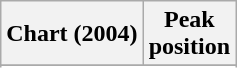<table class="wikitable sortable plainrowheaders" style="text-align:center">
<tr>
<th scope="col">Chart (2004)</th>
<th scope="col">Peak<br>position</th>
</tr>
<tr>
</tr>
<tr>
</tr>
<tr>
</tr>
</table>
